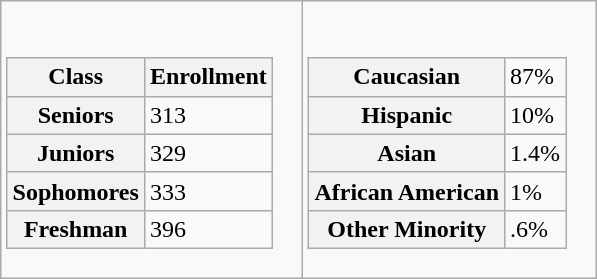<table class=wikitable>
<tr>
<td><br><table class="wikitable">
<tr>
<th><strong>Class</strong></th>
<th><strong>Enrollment</strong></th>
</tr>
<tr>
<th>Seniors</th>
<td>313</td>
</tr>
<tr>
<th>Juniors</th>
<td>329</td>
</tr>
<tr>
<th>Sophomores</th>
<td>333</td>
</tr>
<tr>
<th>Freshman</th>
<td>396</td>
</tr>
</table>
</td>
<td><br><table class="wikitable">
<tr>
<th>Caucasian</th>
<td>87%</td>
</tr>
<tr>
<th>Hispanic</th>
<td>10%</td>
</tr>
<tr>
<th>Asian</th>
<td>1.4%</td>
</tr>
<tr>
<th>African American</th>
<td>1%</td>
</tr>
<tr>
<th>Other Minority</th>
<td>.6%</td>
</tr>
</table>
</td>
</tr>
</table>
